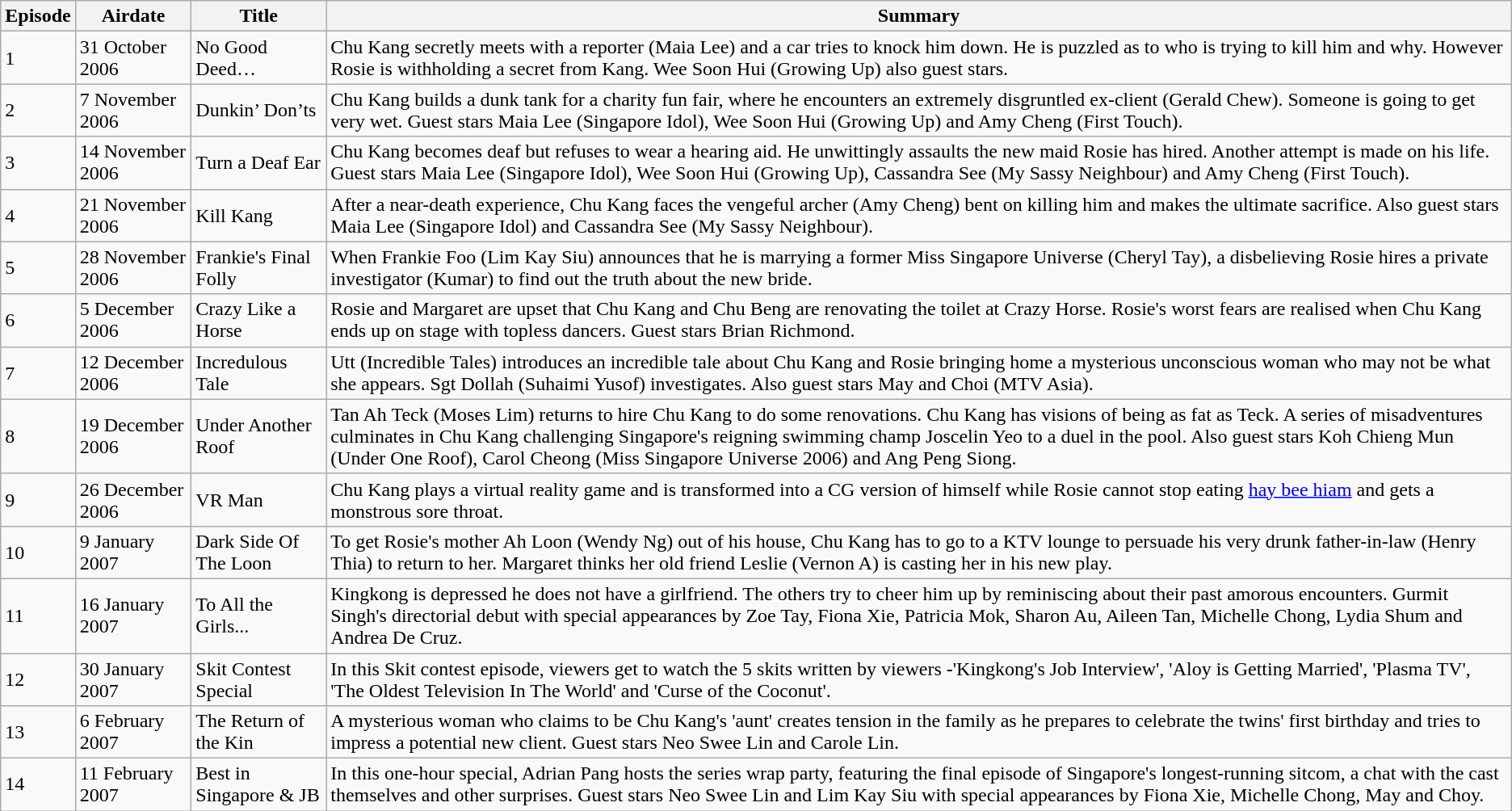<table class="wikitable">
<tr>
<th>Episode</th>
<th>Airdate</th>
<th>Title</th>
<th>Summary</th>
</tr>
<tr>
<td>1</td>
<td>31 October 2006</td>
<td>No Good Deed…</td>
<td>Chu Kang secretly meets with a reporter (Maia Lee) and a car tries to knock him down. He is puzzled as to who is trying to kill him and why. However Rosie is withholding a secret from Kang. Wee Soon Hui (Growing Up) also guest stars.</td>
</tr>
<tr>
<td>2</td>
<td>7 November 2006</td>
<td>Dunkin’ Don’ts</td>
<td>Chu Kang builds a dunk tank for a charity fun fair, where he encounters an extremely disgruntled ex-client (Gerald Chew). Someone is going to get very wet. Guest stars Maia Lee (Singapore Idol), Wee Soon Hui (Growing Up) and Amy Cheng (First Touch).</td>
</tr>
<tr>
<td>3</td>
<td>14 November 2006</td>
<td>Turn a Deaf Ear</td>
<td>Chu Kang becomes deaf but refuses to wear a hearing aid. He unwittingly assaults the new maid Rosie has hired. Another attempt is made on his life. Guest stars Maia Lee (Singapore Idol), Wee Soon Hui (Growing Up), Cassandra See (My Sassy Neighbour) and Amy Cheng (First Touch).</td>
</tr>
<tr>
<td>4</td>
<td>21 November 2006</td>
<td>Kill Kang</td>
<td>After a near-death experience, Chu Kang faces the vengeful archer (Amy Cheng) bent on killing him and makes the ultimate sacrifice. Also guest stars Maia Lee (Singapore Idol) and Cassandra See (My Sassy Neighbour).</td>
</tr>
<tr>
<td>5</td>
<td>28 November 2006</td>
<td>Frankie's Final Folly</td>
<td>When Frankie Foo (Lim Kay Siu) announces that he is marrying a former Miss Singapore Universe (Cheryl Tay), a disbelieving Rosie hires a private investigator (Kumar) to find out the truth about the new bride.</td>
</tr>
<tr>
<td>6</td>
<td>5 December 2006</td>
<td>Crazy Like a Horse</td>
<td>Rosie and Margaret are upset that Chu Kang and Chu Beng are renovating the toilet at Crazy Horse. Rosie's worst fears are realised when Chu Kang ends up on stage with topless dancers. Guest stars Brian Richmond.</td>
</tr>
<tr>
<td>7</td>
<td>12 December 2006</td>
<td>Incredulous Tale</td>
<td>Utt (Incredible Tales) introduces an incredible tale about Chu Kang and Rosie bringing home a mysterious unconscious woman who may not be what she appears. Sgt Dollah (Suhaimi Yusof) investigates. Also guest stars May and Choi (MTV Asia).</td>
</tr>
<tr>
<td>8</td>
<td>19 December 2006</td>
<td>Under Another Roof</td>
<td>Tan Ah Teck (Moses Lim) returns to hire Chu Kang to do some renovations. Chu Kang has visions of being as fat as Teck. A series of misadventures culminates in Chu Kang challenging Singapore's reigning swimming champ Joscelin Yeo to a duel in the pool. Also guest stars Koh Chieng Mun (Under One Roof), Carol Cheong (Miss Singapore Universe 2006) and Ang Peng Siong.</td>
</tr>
<tr>
<td>9</td>
<td>26 December 2006</td>
<td>VR Man</td>
<td>Chu Kang plays a virtual reality game and is transformed into a CG version of himself while Rosie cannot stop eating <a href='#'>hay bee hiam</a> and gets a monstrous sore throat.</td>
</tr>
<tr>
<td>10</td>
<td>9 January 2007</td>
<td>Dark Side Of The Loon</td>
<td>To get Rosie's mother Ah Loon (Wendy Ng) out of his house, Chu Kang has to go to a KTV lounge to persuade his very drunk father-in-law (Henry Thia) to return to her. Margaret thinks her old friend Leslie (Vernon A) is casting her in his new play.</td>
</tr>
<tr>
<td>11</td>
<td>16 January 2007</td>
<td>To All the Girls...</td>
<td>Kingkong is depressed he does not have a girlfriend. The others try to cheer him up by reminiscing about their past amorous encounters. Gurmit Singh's directorial debut with special appearances by Zoe Tay, Fiona Xie, Patricia Mok, Sharon Au, Aileen Tan, Michelle Chong, Lydia Shum and Andrea De Cruz.</td>
</tr>
<tr>
<td>12</td>
<td>30 January 2007</td>
<td>Skit Contest Special</td>
<td>In this Skit contest episode, viewers get to watch the 5 skits written by viewers -'Kingkong's Job Interview', 'Aloy is Getting Married', 'Plasma TV', 'The Oldest Television In The World' and 'Curse of the Coconut'.</td>
</tr>
<tr>
<td>13</td>
<td>6 February 2007</td>
<td>The Return of the Kin</td>
<td>A mysterious woman who claims to be Chu Kang's 'aunt' creates tension in the family as he prepares to celebrate the twins' first birthday and tries to impress a potential new client. Guest stars Neo Swee Lin and Carole Lin.</td>
</tr>
<tr>
<td>14</td>
<td>11 February 2007</td>
<td>Best in Singapore & JB</td>
<td>In this one-hour special, Adrian Pang hosts the series wrap party, featuring the final episode of Singapore's longest-running sitcom, a chat with the cast themselves and other surprises. Guest stars Neo Swee Lin and Lim Kay Siu with special appearances by Fiona Xie, Michelle Chong, May and Choy.</td>
</tr>
</table>
